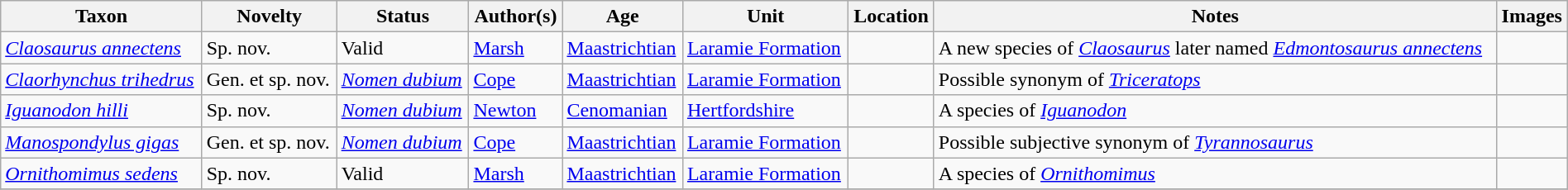<table class="wikitable sortable" align="center" width="100%">
<tr>
<th>Taxon</th>
<th>Novelty</th>
<th>Status</th>
<th>Author(s)</th>
<th>Age</th>
<th>Unit</th>
<th>Location</th>
<th>Notes</th>
<th>Images</th>
</tr>
<tr>
<td><em><a href='#'>Claosaurus annectens</a></em></td>
<td>Sp. nov.</td>
<td>Valid</td>
<td><a href='#'>Marsh</a></td>
<td><a href='#'>Maastrichtian</a></td>
<td><a href='#'>Laramie Formation</a></td>
<td></td>
<td>A new species of <em><a href='#'>Claosaurus</a></em> later named <em><a href='#'>Edmontosaurus annectens</a></em></td>
<td></td>
</tr>
<tr>
<td><em><a href='#'>Claorhynchus trihedrus</a></em></td>
<td>Gen. et sp. nov.</td>
<td><em><a href='#'>Nomen dubium</a></em></td>
<td><a href='#'>Cope</a></td>
<td><a href='#'>Maastrichtian</a></td>
<td><a href='#'>Laramie Formation</a></td>
<td></td>
<td>Possible synonym of <em><a href='#'>Triceratops</a></em></td>
<td></td>
</tr>
<tr>
<td><em><a href='#'>Iguanodon hilli</a></em></td>
<td>Sp. nov.</td>
<td><em><a href='#'>Nomen dubium</a></em></td>
<td><a href='#'>Newton</a></td>
<td><a href='#'>Cenomanian</a></td>
<td><a href='#'>Hertfordshire</a></td>
<td></td>
<td>A species of <em><a href='#'>Iguanodon</a></em></td>
<td></td>
</tr>
<tr>
<td><em><a href='#'>Manospondylus gigas</a></em></td>
<td>Gen. et sp. nov.</td>
<td><em><a href='#'>Nomen dubium</a></em></td>
<td><a href='#'>Cope</a></td>
<td><a href='#'>Maastrichtian</a></td>
<td><a href='#'>Laramie Formation</a></td>
<td></td>
<td>Possible subjective synonym of <em><a href='#'>Tyrannosaurus</a></em></td>
<td></td>
</tr>
<tr>
<td><em><a href='#'>Ornithomimus sedens</a></em></td>
<td>Sp. nov.</td>
<td>Valid</td>
<td><a href='#'>Marsh</a></td>
<td><a href='#'>Maastrichtian</a></td>
<td><a href='#'>Laramie Formation</a></td>
<td></td>
<td>A species of <em><a href='#'>Ornithomimus</a></em></td>
<td></td>
</tr>
<tr>
</tr>
</table>
